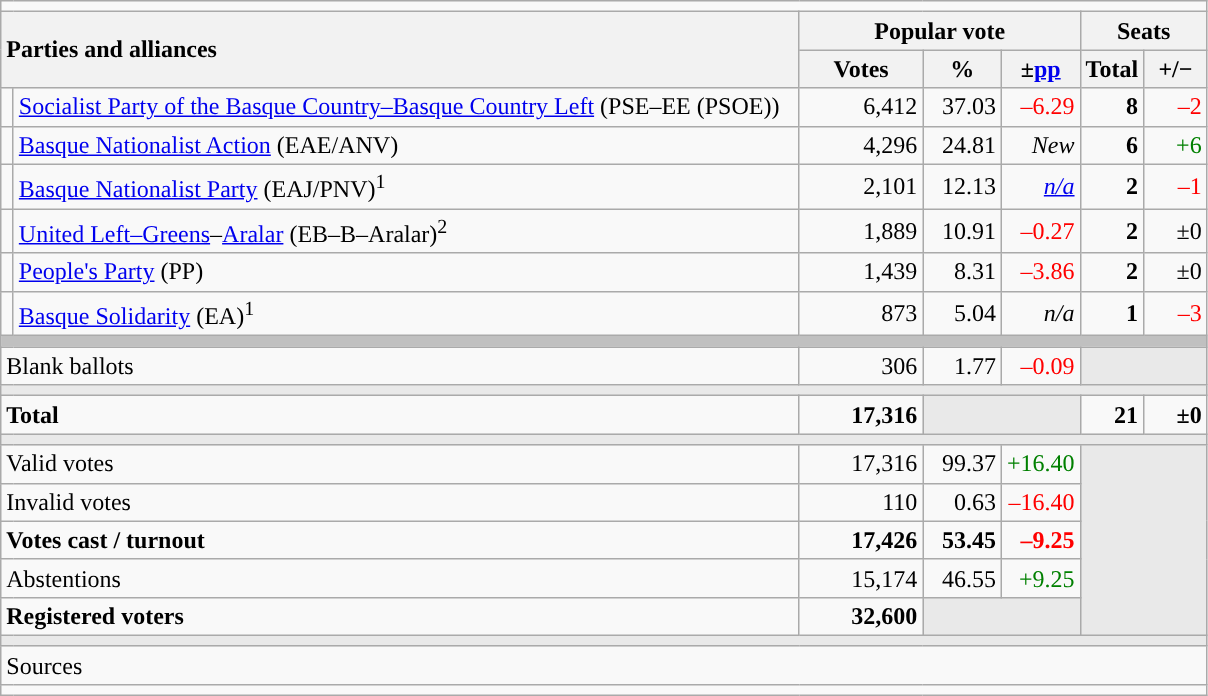<table class="wikitable" style="text-align:right;">
<tr>
<td colspan="7"></td>
</tr>
<tr>
<th style="text-align:left;" rowspan="2" colspan="2" width="525">Parties and alliances</th>
<th colspan="3">Popular vote</th>
<th colspan="2">Seats</th>
</tr>
<tr>
<th width="75">Votes</th>
<th width="45">%</th>
<th width="45">±<a href='#'>pp</a></th>
<th width="35">Total</th>
<th width="35">+/−</th>
</tr>
<tr>
<td width="1" style="color:inherit;background:"></td>
<td align="left"><a href='#'>Socialist Party of the Basque Country–Basque Country Left</a> (PSE–EE (PSOE))</td>
<td>6,412</td>
<td>37.03</td>
<td style="color:red;">–6.29</td>
<td><strong>8</strong></td>
<td style="color:red;">–2</td>
</tr>
<tr>
<td style="color:inherit;background:"></td>
<td align="left"><a href='#'>Basque Nationalist Action</a> (EAE/ANV)</td>
<td>4,296</td>
<td>24.81</td>
<td><em>New</em></td>
<td><strong>6</strong></td>
<td style="color:green;">+6</td>
</tr>
<tr>
<td style="color:inherit;background:"></td>
<td align="left"><a href='#'>Basque Nationalist Party</a> (EAJ/PNV)<sup>1</sup></td>
<td>2,101</td>
<td>12.13</td>
<td><em><a href='#'>n/a</a></em></td>
<td><strong>2</strong></td>
<td style="color:red;">–1</td>
</tr>
<tr>
<td style="color:inherit;background:"></td>
<td align="left"><a href='#'>United Left–Greens</a>–<a href='#'>Aralar</a> (EB–B–Aralar)<sup>2</sup></td>
<td>1,889</td>
<td>10.91</td>
<td style="color:red;">–0.27</td>
<td><strong>2</strong></td>
<td>±0</td>
</tr>
<tr>
<td style="color:inherit;background:"></td>
<td align="left"><a href='#'>People's Party</a> (PP)</td>
<td>1,439</td>
<td>8.31</td>
<td style="color:red;">–3.86</td>
<td><strong>2</strong></td>
<td>±0</td>
</tr>
<tr>
<td style="color:inherit;background:"></td>
<td align="left"><a href='#'>Basque Solidarity</a> (EA)<sup>1</sup></td>
<td>873</td>
<td>5.04</td>
<td><em>n/a</em></td>
<td><strong>1</strong></td>
<td style="color:red;">–3</td>
</tr>
<tr>
<td colspan="7" bgcolor="#C0C0C0"></td>
</tr>
<tr>
<td align="left" colspan="2">Blank ballots</td>
<td>306</td>
<td>1.77</td>
<td style="color:red;">–0.09</td>
<td bgcolor="#E9E9E9" colspan="2"></td>
</tr>
<tr>
<td colspan="7" bgcolor="#E9E9E9"></td>
</tr>
<tr style="font-weight:bold;">
<td align="left" colspan="2">Total</td>
<td>17,316</td>
<td bgcolor="#E9E9E9" colspan="2"></td>
<td>21</td>
<td>±0</td>
</tr>
<tr>
<td colspan="7" bgcolor="#E9E9E9"></td>
</tr>
<tr>
<td align="left" colspan="2">Valid votes</td>
<td>17,316</td>
<td>99.37</td>
<td style="color:green;">+16.40</td>
<td bgcolor="#E9E9E9" colspan="2" rowspan="5"></td>
</tr>
<tr>
<td align="left" colspan="2">Invalid votes</td>
<td>110</td>
<td>0.63</td>
<td style="color:red;">–16.40</td>
</tr>
<tr style="font-weight:bold;">
<td align="left" colspan="2">Votes cast / turnout</td>
<td>17,426</td>
<td>53.45</td>
<td style="color:red;">–9.25</td>
</tr>
<tr>
<td align="left" colspan="2">Abstentions</td>
<td>15,174</td>
<td>46.55</td>
<td style="color:green;">+9.25</td>
</tr>
<tr style="font-weight:bold;">
<td align="left" colspan="2">Registered voters</td>
<td>32,600</td>
<td bgcolor="#E9E9E9" colspan="2"></td>
</tr>
<tr>
<td colspan="7" bgcolor="#E9E9E9"></td>
</tr>
<tr>
<td align="left" colspan="7">Sources</td>
</tr>
<tr>
<td colspan="7" style="text-align:left; max-width:790px;"></td>
</tr>
</table>
